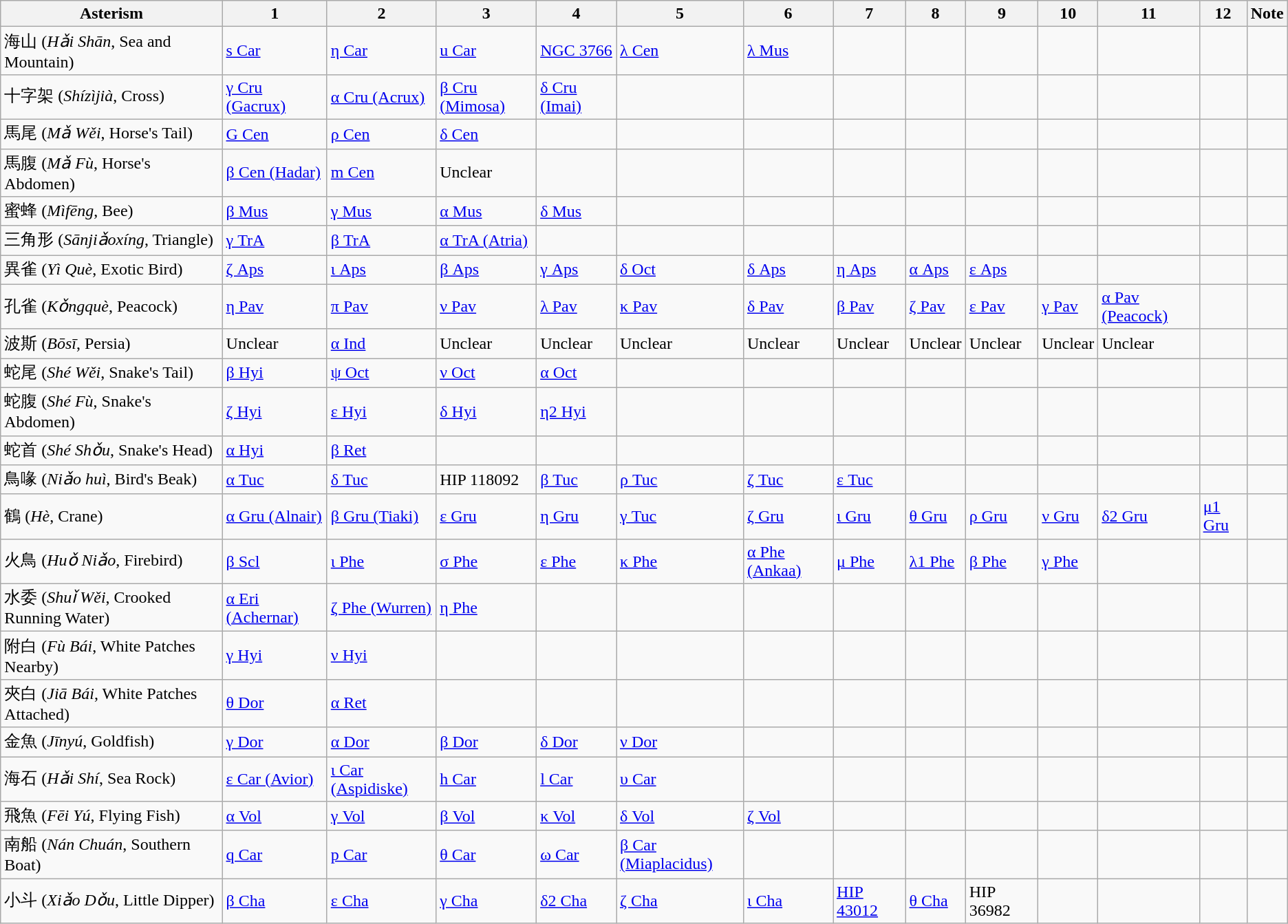<table class = "wikitable">
<tr>
<th>Asterism</th>
<th>1</th>
<th>2</th>
<th>3</th>
<th>4</th>
<th>5</th>
<th>6</th>
<th>7</th>
<th>8</th>
<th>9</th>
<th>10</th>
<th>11</th>
<th>12</th>
<th>Note</th>
</tr>
<tr>
<td>海山 (<em>Hǎi Shān</em>, Sea and Mountain)</td>
<td><a href='#'>s Car</a></td>
<td><a href='#'>η Car</a></td>
<td><a href='#'>u Car</a></td>
<td><a href='#'>NGC 3766</a></td>
<td><a href='#'>λ Cen</a></td>
<td><a href='#'>λ Mus</a></td>
<td></td>
<td></td>
<td></td>
<td></td>
<td></td>
<td></td>
<td></td>
</tr>
<tr>
<td>十字架 (<em>Shízìjià</em>, Cross)</td>
<td><a href='#'>γ Cru (Gacrux)</a></td>
<td><a href='#'>α Cru (Acrux)</a></td>
<td><a href='#'>β Cru (Mimosa)</a></td>
<td><a href='#'>δ Cru (Imai)</a></td>
<td></td>
<td></td>
<td></td>
<td></td>
<td></td>
<td></td>
<td></td>
<td></td>
<td></td>
</tr>
<tr>
<td>馬尾 (<em>Mǎ Wěi</em>, Horse's Tail)</td>
<td><a href='#'>G Cen</a></td>
<td><a href='#'>ρ Cen</a></td>
<td><a href='#'>δ Cen</a></td>
<td></td>
<td></td>
<td></td>
<td></td>
<td></td>
<td></td>
<td></td>
<td></td>
<td></td>
<td></td>
</tr>
<tr>
<td>馬腹 (<em>Mǎ Fù</em>, Horse's Abdomen)</td>
<td><a href='#'>β Cen (Hadar)</a></td>
<td><a href='#'>m Cen</a></td>
<td>Unclear</td>
<td></td>
<td></td>
<td></td>
<td></td>
<td></td>
<td></td>
<td></td>
<td></td>
<td></td>
<td></td>
</tr>
<tr>
<td>蜜蜂 (<em>Mìfēng</em>, Bee)</td>
<td><a href='#'>β Mus</a></td>
<td><a href='#'>γ Mus</a></td>
<td><a href='#'>α Mus</a></td>
<td><a href='#'>δ Mus</a></td>
<td></td>
<td></td>
<td></td>
<td></td>
<td></td>
<td></td>
<td></td>
<td></td>
<td></td>
</tr>
<tr>
<td>三角形 (<em>Sānjiǎoxíng</em>, Triangle)</td>
<td><a href='#'>γ TrA</a></td>
<td><a href='#'>β TrA</a></td>
<td><a href='#'>α TrA (Atria)</a></td>
<td></td>
<td></td>
<td></td>
<td></td>
<td></td>
<td></td>
<td></td>
<td></td>
<td></td>
<td></td>
</tr>
<tr>
<td>異雀 (<em>Yì Què</em>, Exotic Bird)</td>
<td><a href='#'>ζ Aps</a></td>
<td><a href='#'>ι Aps</a></td>
<td><a href='#'>β Aps</a></td>
<td><a href='#'>γ Aps</a></td>
<td><a href='#'>δ Oct</a></td>
<td><a href='#'>δ Aps</a></td>
<td><a href='#'>η Aps</a></td>
<td><a href='#'>α Aps</a></td>
<td><a href='#'>ε Aps</a></td>
<td></td>
<td></td>
<td></td>
<td></td>
</tr>
<tr>
<td>孔雀 (<em>Kǒngquè</em>, Peacock)</td>
<td><a href='#'>η Pav</a></td>
<td><a href='#'>π Pav</a></td>
<td><a href='#'>ν Pav</a></td>
<td><a href='#'>λ Pav</a></td>
<td><a href='#'>κ Pav</a></td>
<td><a href='#'>δ Pav</a></td>
<td><a href='#'>β Pav</a></td>
<td><a href='#'>ζ Pav</a></td>
<td><a href='#'>ε Pav</a></td>
<td><a href='#'>γ Pav</a></td>
<td><a href='#'>α Pav (Peacock)</a></td>
<td></td>
<td></td>
</tr>
<tr>
<td>波斯 (<em>Bōsī</em>, Persia)</td>
<td>Unclear</td>
<td><a href='#'>α Ind</a></td>
<td>Unclear</td>
<td>Unclear</td>
<td>Unclear</td>
<td>Unclear</td>
<td>Unclear</td>
<td>Unclear</td>
<td>Unclear</td>
<td>Unclear</td>
<td>Unclear</td>
<td></td>
<td></td>
</tr>
<tr>
<td>蛇尾 (<em>Shé Wěi</em>, Snake's Tail)</td>
<td><a href='#'>β Hyi</a></td>
<td><a href='#'>ψ Oct</a></td>
<td><a href='#'>ν Oct</a></td>
<td><a href='#'>α Oct</a></td>
<td></td>
<td></td>
<td></td>
<td></td>
<td></td>
<td></td>
<td></td>
<td></td>
<td></td>
</tr>
<tr>
<td>蛇腹 (<em>Shé Fù</em>, Snake's Abdomen)</td>
<td><a href='#'>ζ Hyi</a></td>
<td><a href='#'>ε Hyi</a></td>
<td><a href='#'>δ Hyi</a></td>
<td><a href='#'>η2 Hyi</a></td>
<td></td>
<td></td>
<td></td>
<td></td>
<td></td>
<td></td>
<td></td>
<td></td>
<td></td>
</tr>
<tr>
<td>蛇首 (<em>Shé Shǒu</em>, Snake's Head)</td>
<td><a href='#'>α Hyi</a></td>
<td><a href='#'>β Ret</a></td>
<td></td>
<td></td>
<td></td>
<td></td>
<td></td>
<td></td>
<td></td>
<td></td>
<td></td>
<td></td>
<td></td>
</tr>
<tr>
<td>鳥喙 (<em>Niǎo huì</em>, Bird's Beak)</td>
<td><a href='#'>α Tuc</a></td>
<td><a href='#'>δ Tuc</a></td>
<td>HIP 118092</td>
<td><a href='#'>β Tuc</a></td>
<td><a href='#'>ρ Tuc</a></td>
<td><a href='#'>ζ Tuc</a></td>
<td><a href='#'>ε Tuc</a></td>
<td></td>
<td></td>
<td></td>
<td></td>
<td></td>
<td></td>
</tr>
<tr>
<td>鶴 (<em>Hè</em>, Crane)</td>
<td><a href='#'>α Gru (Alnair)</a></td>
<td><a href='#'>β Gru (Tiaki)</a></td>
<td><a href='#'>ε Gru</a></td>
<td><a href='#'>η Gru</a></td>
<td><a href='#'>γ Tuc</a></td>
<td><a href='#'>ζ Gru</a></td>
<td><a href='#'>ι Gru</a></td>
<td><a href='#'>θ Gru</a></td>
<td><a href='#'>ρ Gru</a></td>
<td><a href='#'>ν Gru</a></td>
<td><a href='#'>δ2 Gru</a></td>
<td><a href='#'>μ1 Gru</a></td>
<td></td>
</tr>
<tr>
<td>火鳥 (<em>Huǒ Niǎo</em>, Firebird)</td>
<td><a href='#'>β Scl</a></td>
<td><a href='#'>ι Phe</a></td>
<td><a href='#'>σ Phe</a></td>
<td><a href='#'>ε Phe</a></td>
<td><a href='#'>κ Phe</a></td>
<td><a href='#'>α Phe (Ankaa)</a></td>
<td><a href='#'>μ Phe</a></td>
<td><a href='#'>λ1 Phe</a></td>
<td><a href='#'>β Phe</a></td>
<td><a href='#'>γ Phe</a></td>
<td></td>
<td></td>
<td></td>
</tr>
<tr>
<td>水委 (<em>Shuǐ Wěi</em>, Crooked Running Water)</td>
<td><a href='#'>α Eri (Achernar)</a></td>
<td><a href='#'>ζ Phe (Wurren)</a></td>
<td><a href='#'>η Phe</a></td>
<td></td>
<td></td>
<td></td>
<td></td>
<td></td>
<td></td>
<td></td>
<td></td>
<td></td>
<td></td>
</tr>
<tr>
<td>附白 (<em>Fù Bái</em>, White Patches Nearby)</td>
<td><a href='#'>γ Hyi</a></td>
<td><a href='#'>ν Hyi</a></td>
<td></td>
<td></td>
<td></td>
<td></td>
<td></td>
<td></td>
<td></td>
<td></td>
<td></td>
<td></td>
<td></td>
</tr>
<tr>
<td>夾白 (<em>Jiā Bái</em>, White Patches Attached)</td>
<td><a href='#'>θ Dor</a></td>
<td><a href='#'>α Ret</a></td>
<td></td>
<td></td>
<td></td>
<td></td>
<td></td>
<td></td>
<td></td>
<td></td>
<td></td>
<td></td>
<td></td>
</tr>
<tr>
<td>金魚 (<em>Jīnyú</em>, Goldfish)</td>
<td><a href='#'>γ Dor</a></td>
<td><a href='#'>α Dor</a></td>
<td><a href='#'>β Dor</a></td>
<td><a href='#'>δ Dor</a></td>
<td><a href='#'>ν Dor</a></td>
<td></td>
<td></td>
<td></td>
<td></td>
<td></td>
<td></td>
<td></td>
<td></td>
</tr>
<tr>
<td>海石 (<em>Hǎi Shí</em>, Sea Rock)</td>
<td><a href='#'>ε Car (Avior)</a></td>
<td><a href='#'>ι Car (Aspidiske)</a></td>
<td><a href='#'>h Car</a></td>
<td><a href='#'>l Car</a></td>
<td><a href='#'>υ Car</a></td>
<td></td>
<td></td>
<td></td>
<td></td>
<td></td>
<td></td>
<td></td>
<td></td>
</tr>
<tr>
<td>飛魚 (<em>Fēi Yú</em>, Flying Fish)</td>
<td><a href='#'>α Vol</a></td>
<td><a href='#'>γ Vol</a></td>
<td><a href='#'>β Vol</a></td>
<td><a href='#'>κ Vol</a></td>
<td><a href='#'>δ Vol</a></td>
<td><a href='#'>ζ Vol</a></td>
<td></td>
<td></td>
<td></td>
<td></td>
<td></td>
<td></td>
<td></td>
</tr>
<tr>
<td>南船 (<em>Nán Chuán</em>, Southern Boat)</td>
<td><a href='#'>q Car</a></td>
<td><a href='#'>p Car</a></td>
<td><a href='#'>θ Car</a></td>
<td><a href='#'>ω Car</a></td>
<td><a href='#'>β Car (Miaplacidus)</a></td>
<td></td>
<td></td>
<td></td>
<td></td>
<td></td>
<td></td>
<td></td>
<td></td>
</tr>
<tr>
<td>小斗 (<em>Xiǎo Dǒu</em>, Little Dipper)</td>
<td><a href='#'>β Cha</a></td>
<td><a href='#'>ε Cha</a></td>
<td><a href='#'>γ Cha</a></td>
<td><a href='#'>δ2 Cha</a></td>
<td><a href='#'>ζ Cha</a></td>
<td><a href='#'>ι Cha</a></td>
<td><a href='#'>HIP 43012</a></td>
<td><a href='#'>θ Cha</a></td>
<td>HIP 36982</td>
<td></td>
<td></td>
<td></td>
<td></td>
</tr>
</table>
